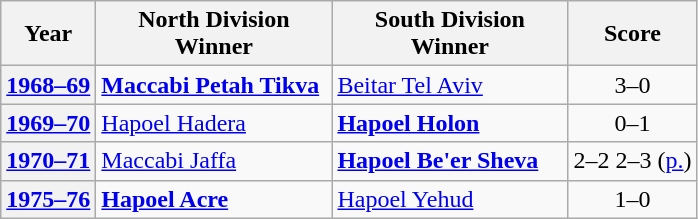<table class="wikitable">
<tr>
<th>Year</th>
<th width=150>North Division Winner</th>
<th width=150>South Division Winner</th>
<th>Score</th>
</tr>
<tr>
<th><a href='#'>1968–69</a></th>
<td><strong><a href='#'>Maccabi Petah Tikva</a></strong></td>
<td><a href='#'>Beitar Tel Aviv</a></td>
<td align=center>3–0</td>
</tr>
<tr>
<th><a href='#'>1969–70</a></th>
<td><a href='#'>Hapoel Hadera</a></td>
<td><strong><a href='#'>Hapoel Holon</a></strong></td>
<td align=center>0–1 </td>
</tr>
<tr>
<th><a href='#'>1970–71</a></th>
<td><a href='#'>Maccabi Jaffa</a></td>
<td><strong><a href='#'>Hapoel Be'er Sheva</a></strong></td>
<td align=center>2–2  2–3 (<a href='#'>p.</a>)</td>
</tr>
<tr>
<th><a href='#'>1975–76</a></th>
<td><strong><a href='#'>Hapoel Acre</a></strong></td>
<td><a href='#'>Hapoel Yehud</a></td>
<td align=center>1–0</td>
</tr>
</table>
